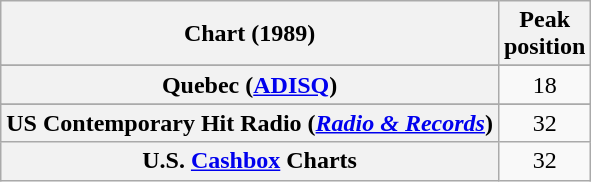<table class="wikitable sortable plainrowheaders" style="text-align:center;">
<tr>
<th>Chart (1989)</th>
<th>Peak<br>position</th>
</tr>
<tr>
</tr>
<tr>
<th scope="row">Quebec (<a href='#'>ADISQ</a>)</th>
<td align="center">18</td>
</tr>
<tr>
</tr>
<tr>
<th scope="row">US Contemporary Hit Radio (<em><a href='#'>Radio & Records</a></em>)</th>
<td>32</td>
</tr>
<tr>
<th scope="row">U.S. <a href='#'>Cashbox</a> Charts</th>
<td>32</td>
</tr>
</table>
